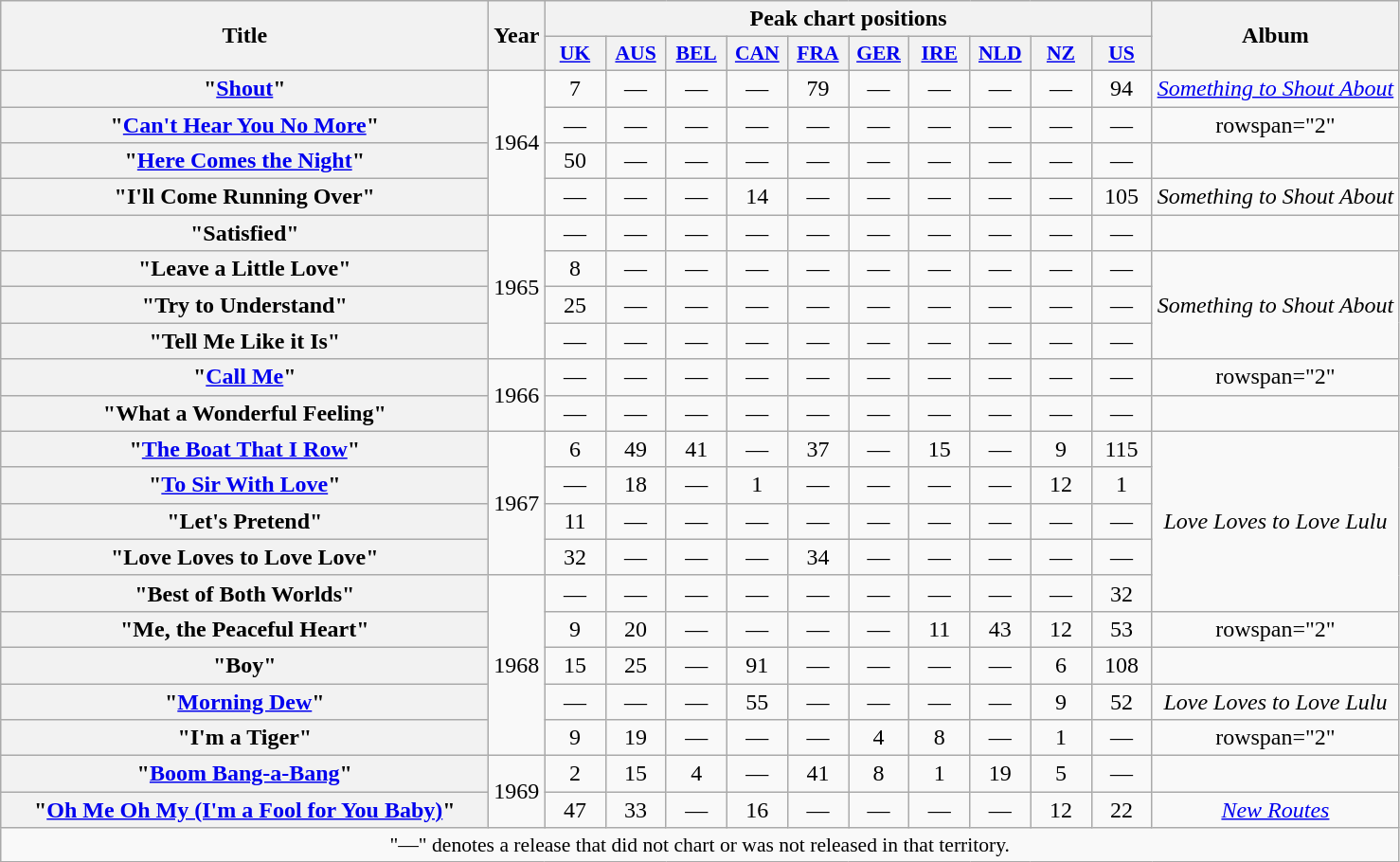<table class="wikitable plainrowheaders" style="text-align:center;">
<tr>
<th scope="col" rowspan="2" style="width:21em;">Title</th>
<th scope="col" rowspan="2">Year</th>
<th scope="col" colspan="10">Peak chart positions</th>
<th scope="col" rowspan="2">Album</th>
</tr>
<tr>
<th style="width:2.5em;font-size:90%"><a href='#'>UK</a><br></th>
<th style="width:2.5em;font-size:90%"><a href='#'>AUS</a></th>
<th style="width:2.5em;font-size:90%"><a href='#'>BEL</a></th>
<th style="width:2.5em;font-size:90%"><a href='#'>CAN</a></th>
<th style="width:2.5em;font-size:90%"><a href='#'>FRA</a></th>
<th style="width:2.5em;font-size:90%"><a href='#'>GER</a></th>
<th style="width:2.5em;font-size:90%"><a href='#'>IRE</a></th>
<th style="width:2.5em;font-size:90%"><a href='#'>NLD</a></th>
<th style="width:2.5em;font-size:90%"><a href='#'>NZ</a></th>
<th style="width:2.5em;font-size:90%"><a href='#'>US</a><br></th>
</tr>
<tr>
<th scope="row">"<a href='#'>Shout</a>"<br></th>
<td rowspan="4">1964</td>
<td>7</td>
<td>—</td>
<td>—</td>
<td>—</td>
<td>79</td>
<td>—</td>
<td>—</td>
<td>—</td>
<td>—</td>
<td>94</td>
<td><em><a href='#'>Something to Shout About</a></em></td>
</tr>
<tr>
<th scope="row">"<a href='#'>Can't Hear You No More</a>"</th>
<td>—</td>
<td>—</td>
<td>—</td>
<td>—</td>
<td>—</td>
<td>—</td>
<td>—</td>
<td>—</td>
<td>—</td>
<td>—</td>
<td>rowspan="2" </td>
</tr>
<tr>
<th scope="row">"<a href='#'>Here Comes the Night</a>"</th>
<td>50</td>
<td>—</td>
<td>—</td>
<td>—</td>
<td>—</td>
<td>—</td>
<td>—</td>
<td>—</td>
<td>—</td>
<td>—</td>
</tr>
<tr>
<th scope="row">"I'll Come Running Over"</th>
<td>—</td>
<td>—</td>
<td>—</td>
<td>14</td>
<td>—</td>
<td>—</td>
<td>—</td>
<td>—</td>
<td>—</td>
<td>105</td>
<td><em>Something to Shout About</em></td>
</tr>
<tr>
<th scope="row">"Satisfied"<br></th>
<td rowspan="4">1965</td>
<td>—</td>
<td>—</td>
<td>—</td>
<td>—</td>
<td>—</td>
<td>—</td>
<td>—</td>
<td>—</td>
<td>—</td>
<td>—</td>
<td></td>
</tr>
<tr>
<th scope="row">"Leave a Little Love"</th>
<td>8</td>
<td>—</td>
<td>—</td>
<td>—</td>
<td>—</td>
<td>—</td>
<td>—</td>
<td>—</td>
<td>—</td>
<td>—</td>
<td rowspan="3"><em>Something to Shout About</em></td>
</tr>
<tr>
<th scope="row">"Try to Understand"</th>
<td>25</td>
<td>—</td>
<td>—</td>
<td>—</td>
<td>—</td>
<td>—</td>
<td>—</td>
<td>—</td>
<td>—</td>
<td>—</td>
</tr>
<tr>
<th scope="row">"Tell Me Like it Is"</th>
<td>—</td>
<td>—</td>
<td>—</td>
<td>—</td>
<td>—</td>
<td>—</td>
<td>—</td>
<td>—</td>
<td>—</td>
<td>—</td>
</tr>
<tr>
<th scope="row">"<a href='#'>Call Me</a>"</th>
<td rowspan="2">1966</td>
<td>—</td>
<td>—</td>
<td>—</td>
<td>—</td>
<td>—</td>
<td>—</td>
<td>—</td>
<td>—</td>
<td>—</td>
<td>—</td>
<td>rowspan="2" </td>
</tr>
<tr>
<th scope="row">"What a Wonderful Feeling"</th>
<td>—</td>
<td>—</td>
<td>—</td>
<td>—</td>
<td>—</td>
<td>—</td>
<td>—</td>
<td>—</td>
<td>—</td>
<td>—</td>
</tr>
<tr>
<th scope="row">"<a href='#'>The Boat That I Row</a>"</th>
<td rowspan="4">1967</td>
<td>6</td>
<td>49</td>
<td>41</td>
<td>—</td>
<td>37</td>
<td>—</td>
<td>15</td>
<td>—</td>
<td>9</td>
<td>115</td>
<td rowspan="5"><em>Love Loves to Love Lulu</em></td>
</tr>
<tr>
<th scope="row">"<a href='#'>To Sir With Love</a>"<br></th>
<td>—</td>
<td>18</td>
<td>—</td>
<td>1</td>
<td>—</td>
<td>—</td>
<td>—</td>
<td>—</td>
<td>12</td>
<td>1</td>
</tr>
<tr>
<th scope="row">"Let's Pretend"</th>
<td>11</td>
<td>—</td>
<td>—</td>
<td>—</td>
<td>—</td>
<td>—</td>
<td>—</td>
<td>—</td>
<td>—</td>
<td>—</td>
</tr>
<tr>
<th scope="row">"Love Loves to Love Love"</th>
<td>32</td>
<td>—</td>
<td>—</td>
<td>—</td>
<td>34</td>
<td>—</td>
<td>—</td>
<td>—</td>
<td>—</td>
<td>—</td>
</tr>
<tr>
<th scope="row">"Best of Both Worlds"</th>
<td rowspan="5">1968</td>
<td>—</td>
<td>—</td>
<td>—</td>
<td>—</td>
<td>—</td>
<td>—</td>
<td>—</td>
<td>—</td>
<td>—</td>
<td>32</td>
</tr>
<tr>
<th scope="row">"Me, the Peaceful Heart"</th>
<td>9</td>
<td>20</td>
<td>—</td>
<td>—</td>
<td>—</td>
<td>—</td>
<td>11</td>
<td>43</td>
<td>12</td>
<td>53</td>
<td>rowspan="2" </td>
</tr>
<tr>
<th scope="row">"Boy"</th>
<td>15</td>
<td>25</td>
<td>—</td>
<td>91</td>
<td>—</td>
<td>—</td>
<td>—</td>
<td>—</td>
<td>6</td>
<td>108</td>
</tr>
<tr>
<th scope="row">"<a href='#'>Morning Dew</a>"</th>
<td>—</td>
<td>—</td>
<td>—</td>
<td>55</td>
<td>—</td>
<td>—</td>
<td>—</td>
<td>—</td>
<td>9</td>
<td>52</td>
<td><em>Love Loves to Love Lulu</em></td>
</tr>
<tr>
<th scope="row">"I'm a Tiger"</th>
<td>9</td>
<td>19</td>
<td>—</td>
<td>—</td>
<td>—</td>
<td>4</td>
<td>8</td>
<td>—</td>
<td>1</td>
<td>—</td>
<td>rowspan="2" </td>
</tr>
<tr>
<th scope="row">"<a href='#'>Boom Bang-a-Bang</a>"</th>
<td rowspan="2">1969</td>
<td>2</td>
<td>15</td>
<td>4</td>
<td>—</td>
<td>41</td>
<td>8</td>
<td>1</td>
<td>19</td>
<td>5</td>
<td>—</td>
</tr>
<tr>
<th scope="row">"<a href='#'>Oh Me Oh My (I'm a Fool for You Baby)</a>"</th>
<td>47</td>
<td>33</td>
<td>—</td>
<td>16</td>
<td>—</td>
<td>—</td>
<td>—</td>
<td>—</td>
<td>12</td>
<td>22</td>
<td><em><a href='#'>New Routes</a></em></td>
</tr>
<tr>
<td colspan="13" style="font-size:90%">"—" denotes a release that did not chart or was not released in that territory.</td>
</tr>
</table>
